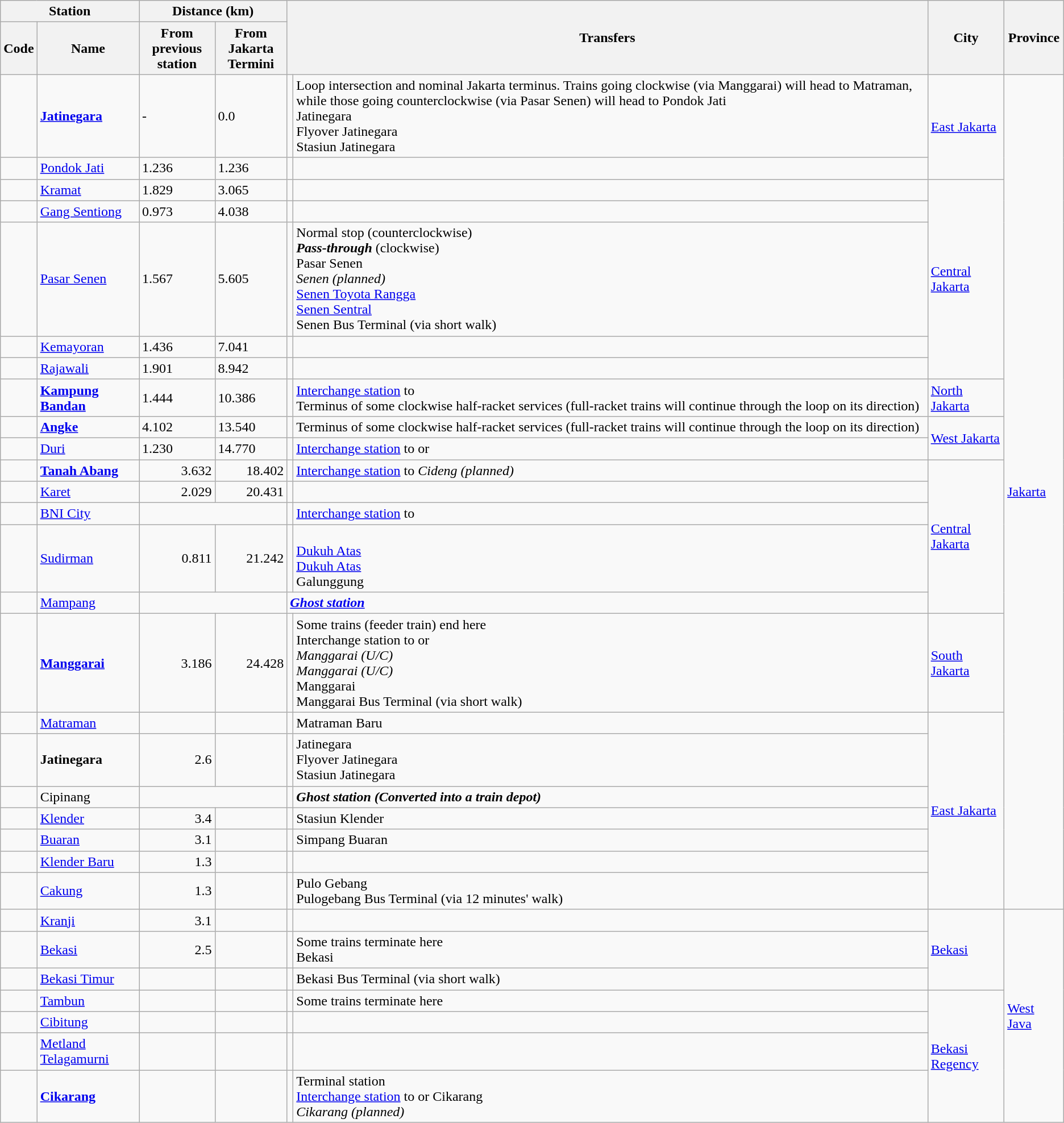<table class="wikitable">
<tr>
<th colspan="2"> Station</th>
<th colspan="2" style="width: 5em;">Distance (km)</th>
<th colspan="2" rowspan="2">Transfers</th>
<th rowspan="2">City</th>
<th rowspan="2">Province</th>
</tr>
<tr>
<th>Code</th>
<th>Name</th>
<th>From previous<br>station</th>
<th>From Jakarta<br>Termini</th>
</tr>
<tr>
<td></td>
<td><a href='#'><strong>Jatinegara</strong></a></td>
<td>-</td>
<td>0.0</td>
<td></td>
<td>Loop intersection and nominal  Jakarta terminus. Trains going clockwise (via Manggarai) will head to Matraman, while those going counterclockwise (via Pasar Senen) will head to Pondok Jati<br> Jatinegara<br>  Flyover Jatinegara<br> Stasiun Jatinegara</td>
<td rowspan="2"><a href='#'>East Jakarta</a></td>
<td rowspan="23"><a href='#'>Jakarta</a></td>
</tr>
<tr>
<td></td>
<td><a href='#'>Pondok Jati</a></td>
<td>1.236</td>
<td>1.236</td>
<td></td>
<td></td>
</tr>
<tr>
<td></td>
<td><a href='#'>Kramat</a></td>
<td>1.829</td>
<td>3.065</td>
<td></td>
<td></td>
<td rowspan="5"><a href='#'>Central Jakarta</a></td>
</tr>
<tr>
<td></td>
<td><a href='#'>Gang Sentiong</a></td>
<td>0.973</td>
<td>4.038</td>
<td></td>
<td></td>
</tr>
<tr>
<td></td>
<td><a href='#'>Pasar Senen</a></td>
<td>1.567</td>
<td>5.605</td>
<td></td>
<td>Normal stop (counterclockwise)<br><strong><em>Pass-through</em></strong> (clockwise)<br> Pasar Senen<br> <em>Senen (planned)</em><br>    <a href='#'>Senen Toyota Rangga</a><br> <a href='#'>Senen Sentral</a><br> Senen Bus Terminal (via short walk)</td>
</tr>
<tr>
<td></td>
<td><a href='#'>Kemayoran</a></td>
<td>1.436</td>
<td>7.041</td>
<td></td>
<td></td>
</tr>
<tr>
<td></td>
<td><a href='#'>Rajawali</a></td>
<td>1.901</td>
<td>8.942</td>
<td></td>
<td></td>
</tr>
<tr>
<td> </td>
<td><a href='#'><strong>Kampung Bandan</strong></a></td>
<td>1.444</td>
<td>10.386</td>
<td></td>
<td><a href='#'>Interchange station</a> to <br>Terminus of some clockwise half-racket services (full-racket trains will continue through the loop on its direction)</td>
<td rowspan="1"><a href='#'>North Jakarta</a></td>
</tr>
<tr>
<td></td>
<td><a href='#'><strong>Angke</strong></a></td>
<td>4.102</td>
<td>13.540</td>
<td></td>
<td>Terminus of some clockwise half-racket services (full-racket trains will continue through the loop on its direction)</td>
<td rowspan="2"><a href='#'>West Jakarta</a></td>
</tr>
<tr>
<td>  </td>
<td><a href='#'>Duri</a></td>
<td>1.230</td>
<td>14.770</td>
<td></td>
<td><a href='#'>Interchange station</a> to  or </td>
</tr>
<tr>
<td> </td>
<td><a href='#'><strong>Tanah Abang</strong></a></td>
<td style="text-align: right;">3.632</td>
<td style="text-align: right;">18.402</td>
<td></td>
<td><a href='#'>Interchange station</a> to  <em>Cideng (planned)</em></td>
<td rowspan="5"><a href='#'>Central Jakarta</a></td>
</tr>
<tr>
<td></td>
<td><a href='#'>Karet</a></td>
<td style="text-align: right;">2.029</td>
<td style="text-align: right;">20.431</td>
<td></td>
<td></td>
</tr>
<tr>
<td> </td>
<td><a href='#'>BNI City</a></td>
<td colspan="2" style="text-align: right;"></td>
<td></td>
<td><a href='#'>Interchange station</a> to </td>
</tr>
<tr>
<td></td>
<td><a href='#'>Sudirman</a></td>
<td style="text-align: right;">0.811</td>
<td style="text-align: right;">21.242</td>
<td></td>
<td> <br>  <a href='#'>Dukuh Atas</a><br>  <a href='#'>Dukuh Atas</a><br>  Galunggung</td>
</tr>
<tr>
<td></td>
<td><a href='#'>Mampang</a></td>
<td colspan="2" style="text-align: right;"></td>
<td colspan="2"><strong><em><a href='#'>Ghost station</a></em></strong></td>
</tr>
<tr>
<td>  </td>
<td><a href='#'><strong>Manggarai</strong></a></td>
<td style="text-align: right;">3.186</td>
<td style="text-align: right;">24.428</td>
<td></td>
<td>Some trains (feeder train) end here<br>Interchange station to  or <br> <em>Manggarai (U/C)</em><br><em> Manggarai (U/C)</em><br>  Manggarai<br> Manggarai Bus Terminal (via short walk)</td>
<td><a href='#'>South Jakarta</a></td>
</tr>
<tr>
<td></td>
<td><a href='#'>Matraman</a></td>
<td></td>
<td></td>
<td></td>
<td>   Matraman Baru</td>
<td rowspan="7"><a href='#'>East Jakarta</a></td>
</tr>
<tr>
<td></td>
<td><strong>Jatinegara</strong></td>
<td style="text-align: right;">2.6</td>
<td style="text-align: right;"></td>
<td></td>
<td> Jatinegara<br>  Flyover Jatinegara<br> Stasiun Jatinegara</td>
</tr>
<tr>
<td></td>
<td>Cipinang</td>
<td colspan="2" style="text-align: right;"></td>
<td></td>
<td><strong><em> Ghost station (Converted into a train depot)</em></strong></td>
</tr>
<tr>
<td></td>
<td><a href='#'>Klender</a></td>
<td style="text-align: right;">3.4</td>
<td style="text-align: right;"></td>
<td></td>
<td> Stasiun Klender</td>
</tr>
<tr>
<td></td>
<td><a href='#'>Buaran</a></td>
<td style="text-align: right;">3.1</td>
<td style="text-align: right;"></td>
<td></td>
<td> Simpang Buaran</td>
</tr>
<tr>
<td></td>
<td><a href='#'>Klender Baru</a></td>
<td style="text-align: right;">1.3</td>
<td style="text-align: right;"></td>
<td></td>
<td></td>
</tr>
<tr>
<td></td>
<td><a href='#'>Cakung</a></td>
<td style="text-align: right;">1.3</td>
<td style="text-align: right;"></td>
<td></td>
<td> Pulo Gebang<br> Pulogebang Bus Terminal (via 12 minutes' walk)</td>
</tr>
<tr>
<td></td>
<td><a href='#'>Kranji</a></td>
<td style="text-align: right;">3.1</td>
<td style="text-align: right;"></td>
<td></td>
<td></td>
<td rowspan="3"><a href='#'>Bekasi</a></td>
<td rowspan="7"><a href='#'>West Java</a></td>
</tr>
<tr>
<td></td>
<td><a href='#'>Bekasi</a></td>
<td style="text-align: right;">2.5</td>
<td style="text-align: right;"></td>
<td></td>
<td>Some trains terminate here<br> Bekasi</td>
</tr>
<tr>
<td></td>
<td><a href='#'>Bekasi Timur</a></td>
<td style="text-align: right;"></td>
<td style="text-align: right;"></td>
<td></td>
<td> Bekasi Bus Terminal (via short walk)</td>
</tr>
<tr>
<td></td>
<td><a href='#'>Tambun</a></td>
<td style="text-align: right;"></td>
<td style="text-align: right;"></td>
<td></td>
<td>Some trains terminate here</td>
<td rowspan="4"><a href='#'>Bekasi Regency</a></td>
</tr>
<tr>
<td></td>
<td><a href='#'>Cibitung</a></td>
<td style="text-align: right;"></td>
<td style="text-align: right;"></td>
<td></td>
<td></td>
</tr>
<tr>
<td></td>
<td><a href='#'>Metland Telagamurni</a></td>
<td style="text-align: right;"></td>
<td style="text-align: right;"></td>
<td></td>
<td></td>
</tr>
<tr>
<td></td>
<td><a href='#'><strong>Cikarang</strong></a></td>
<td style="text-align: right;"></td>
<td style="text-align: right;"></td>
<td> </td>
<td>Terminal station<br><a href='#'>Interchange station</a> to  or   Cikarang<br> <em>Cikarang (planned)</em></td>
</tr>
</table>
